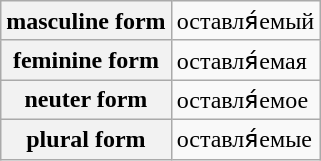<table class="wikitable">
<tr>
<th>masculine form</th>
<td>оставля́<span>ем</span><span>ый</span></td>
</tr>
<tr>
<th>feminine form</th>
<td>оставля́<span>ем</span><span>ая</span></td>
</tr>
<tr>
<th>neuter form</th>
<td>оставля́<span>ем</span><span>ое</span></td>
</tr>
<tr>
<th>plural form</th>
<td>оставля́<span>ем</span><span>ые</span></td>
</tr>
</table>
